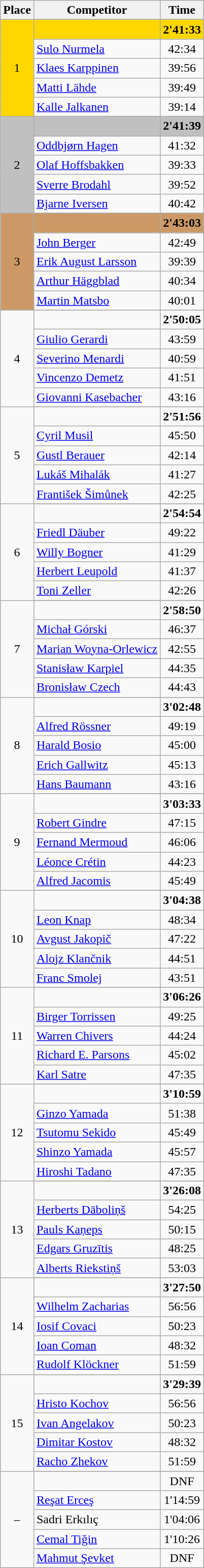<table class=wikitable style="text-align:center">
<tr>
<th>Place</th>
<th>Competitor</th>
<th>Time</th>
</tr>
<tr>
<td rowspan=6 align=center bgcolor=gold>1</td>
</tr>
<tr>
<td align=left bgcolor=gold></td>
<td bgcolor=gold><strong>2'41:33</strong></td>
</tr>
<tr>
<td align=left><a href='#'>Sulo Nurmela</a></td>
<td>42:34</td>
</tr>
<tr>
<td align=left><a href='#'>Klaes Karppinen</a></td>
<td>39:56</td>
</tr>
<tr>
<td align=left><a href='#'>Matti Lähde</a></td>
<td>39:49</td>
</tr>
<tr>
<td align=left><a href='#'>Kalle Jalkanen</a></td>
<td>39:14</td>
</tr>
<tr>
<td rowspan=6 align=center bgcolor=silver>2</td>
</tr>
<tr>
<td align=left bgcolor=silver></td>
<td bgcolor=silver><strong>2'41:39</strong></td>
</tr>
<tr>
<td align=left><a href='#'>Oddbjørn Hagen</a></td>
<td>41:32</td>
</tr>
<tr>
<td align=left><a href='#'>Olaf Hoffsbakken</a></td>
<td>39:33</td>
</tr>
<tr>
<td align=left><a href='#'>Sverre Brodahl</a></td>
<td>39:52</td>
</tr>
<tr>
<td align=left><a href='#'>Bjarne Iversen</a></td>
<td>40:42</td>
</tr>
<tr>
<td rowspan=6 align=center bgcolor=cc9966>3</td>
</tr>
<tr>
<td align=left bgcolor=cc9966></td>
<td bgcolor=cc9966><strong>2'43:03</strong></td>
</tr>
<tr>
<td align=left><a href='#'>John Berger</a></td>
<td>42:49</td>
</tr>
<tr>
<td align=left><a href='#'>Erik August Larsson</a></td>
<td>39:39</td>
</tr>
<tr>
<td align=left><a href='#'>Arthur Häggblad</a></td>
<td>40:34</td>
</tr>
<tr>
<td align=left><a href='#'>Martin Matsbo</a></td>
<td>40:01</td>
</tr>
<tr>
<td rowspan=6>4</td>
</tr>
<tr>
<td align=left></td>
<td><strong>2'50:05</strong></td>
</tr>
<tr>
<td align=left><a href='#'>Giulio Gerardi</a></td>
<td>43:59</td>
</tr>
<tr>
<td align=left><a href='#'>Severino Menardi</a></td>
<td>40:59</td>
</tr>
<tr>
<td align=left><a href='#'>Vincenzo Demetz</a></td>
<td>41:51</td>
</tr>
<tr>
<td align=left><a href='#'>Giovanni Kasebacher</a></td>
<td>43:16</td>
</tr>
<tr>
<td rowspan=6>5</td>
</tr>
<tr>
<td align=left></td>
<td><strong>2'51:56</strong></td>
</tr>
<tr>
<td align=left><a href='#'>Cyril Musil</a></td>
<td>45:50</td>
</tr>
<tr>
<td align=left><a href='#'>Gustl Berauer</a></td>
<td>42:14</td>
</tr>
<tr>
<td align=left><a href='#'>Lukáš Mihalák</a></td>
<td>41:27</td>
</tr>
<tr>
<td align=left><a href='#'>František Šimůnek</a></td>
<td>42:25</td>
</tr>
<tr>
<td rowspan=6>6</td>
</tr>
<tr>
<td align=left></td>
<td><strong>2'54:54</strong></td>
</tr>
<tr>
<td align=left><a href='#'>Friedl Däuber</a></td>
<td>49:22</td>
</tr>
<tr>
<td align=left><a href='#'>Willy Bogner</a></td>
<td>41:29</td>
</tr>
<tr>
<td align=left><a href='#'>Herbert Leupold</a></td>
<td>41:37</td>
</tr>
<tr>
<td align=left><a href='#'>Toni Zeller</a></td>
<td>42:26</td>
</tr>
<tr>
<td rowspan=6>7</td>
</tr>
<tr>
<td align=left></td>
<td><strong>2'58:50</strong></td>
</tr>
<tr>
<td align=left><a href='#'>Michał Górski</a></td>
<td>46:37</td>
</tr>
<tr>
<td align=left><a href='#'>Marian Woyna-Orlewicz</a></td>
<td>42:55</td>
</tr>
<tr>
<td align=left><a href='#'>Stanisław Karpiel</a></td>
<td>44:35</td>
</tr>
<tr>
<td align=left><a href='#'>Bronisław Czech</a></td>
<td>44:43</td>
</tr>
<tr>
<td rowspan=6>8</td>
</tr>
<tr>
<td align=left></td>
<td><strong>3'02:48</strong></td>
</tr>
<tr>
<td align=left><a href='#'>Alfred Rössner</a></td>
<td>49:19</td>
</tr>
<tr>
<td align=left><a href='#'>Harald Bosio</a></td>
<td>45:00</td>
</tr>
<tr>
<td align=left><a href='#'>Erich Gallwitz</a></td>
<td>45:13</td>
</tr>
<tr>
<td align=left><a href='#'>Hans Baumann</a></td>
<td>43:16</td>
</tr>
<tr>
<td rowspan=6>9</td>
</tr>
<tr>
<td align=left></td>
<td><strong>3'03:33</strong></td>
</tr>
<tr>
<td align=left><a href='#'>Robert Gindre</a></td>
<td>47:15</td>
</tr>
<tr>
<td align=left><a href='#'>Fernand Mermoud</a></td>
<td>46:06</td>
</tr>
<tr>
<td align=left><a href='#'>Léonce Crétin</a></td>
<td>44:23</td>
</tr>
<tr>
<td align=left><a href='#'>Alfred Jacomis</a></td>
<td>45:49</td>
</tr>
<tr>
<td rowspan=6>10</td>
</tr>
<tr>
<td align=left></td>
<td><strong>3'04:38</strong></td>
</tr>
<tr>
<td align=left><a href='#'>Leon Knap</a></td>
<td>48:34</td>
</tr>
<tr>
<td align=left><a href='#'>Avgust Jakopič</a></td>
<td>47:22</td>
</tr>
<tr>
<td align=left><a href='#'>Alojz Klančnik</a></td>
<td>44:51</td>
</tr>
<tr>
<td align=left><a href='#'>Franc Smolej</a></td>
<td>43:51</td>
</tr>
<tr>
<td rowspan=6>11</td>
</tr>
<tr>
<td align=left></td>
<td><strong>3'06:26</strong></td>
</tr>
<tr>
<td align=left><a href='#'>Birger Torrissen</a></td>
<td>49:25</td>
</tr>
<tr>
<td align=left><a href='#'>Warren Chivers</a></td>
<td>44:24</td>
</tr>
<tr>
<td align=left><a href='#'>Richard E. Parsons</a></td>
<td>45:02</td>
</tr>
<tr>
<td align=left><a href='#'>Karl Satre</a></td>
<td>47:35</td>
</tr>
<tr>
<td rowspan=6>12</td>
</tr>
<tr>
<td align=left></td>
<td><strong>3'10:59</strong></td>
</tr>
<tr>
<td align=left><a href='#'>Ginzo Yamada</a></td>
<td>51:38</td>
</tr>
<tr>
<td align=left><a href='#'>Tsutomu Sekido</a></td>
<td>45:49</td>
</tr>
<tr>
<td align=left><a href='#'>Shinzo Yamada</a></td>
<td>45:57</td>
</tr>
<tr>
<td align=left><a href='#'>Hiroshi Tadano</a></td>
<td>47:35</td>
</tr>
<tr>
<td rowspan=6>13</td>
</tr>
<tr>
<td align=left></td>
<td><strong>3'26:08</strong></td>
</tr>
<tr>
<td align=left><a href='#'>Herberts Dāboliņš</a></td>
<td>54:25</td>
</tr>
<tr>
<td align=left><a href='#'>Pauls Kaņeps</a></td>
<td>50:15</td>
</tr>
<tr>
<td align=left><a href='#'>Edgars Gruzītis</a></td>
<td>48:25</td>
</tr>
<tr>
<td align=left><a href='#'>Alberts Riekstiņš</a></td>
<td>53:03</td>
</tr>
<tr>
<td rowspan=6>14</td>
</tr>
<tr>
<td align=left></td>
<td><strong>3'27:50</strong></td>
</tr>
<tr>
<td align=left><a href='#'>Wilhelm Zacharias</a></td>
<td>56:56</td>
</tr>
<tr>
<td align=left><a href='#'>Iosif Covaci</a></td>
<td>50:23</td>
</tr>
<tr>
<td align=left><a href='#'>Ioan Coman</a></td>
<td>48:32</td>
</tr>
<tr>
<td align=left><a href='#'>Rudolf Klöckner</a></td>
<td>51:59</td>
</tr>
<tr>
<td rowspan=6>15</td>
</tr>
<tr>
<td align=left></td>
<td><strong>3'29:39</strong></td>
</tr>
<tr>
<td align=left><a href='#'>Hristo Kochov</a></td>
<td>56:56</td>
</tr>
<tr>
<td align=left><a href='#'>Ivan Angelakov</a></td>
<td>50:23</td>
</tr>
<tr>
<td align=left><a href='#'>Dimitar Kostov</a></td>
<td>48:32</td>
</tr>
<tr>
<td align=left><a href='#'>Racho Zhekov</a></td>
<td>51:59</td>
</tr>
<tr>
<td rowspan=6>–</td>
</tr>
<tr>
<td align=left></td>
<td>DNF</td>
</tr>
<tr>
<td align=left><a href='#'>Reşat Erceş</a></td>
<td>1'14:59</td>
</tr>
<tr>
<td align=left>Sadri Erkılıç</td>
<td>1'04:06</td>
</tr>
<tr>
<td align=left><a href='#'>Cemal Tiğin</a></td>
<td>1'10:26</td>
</tr>
<tr>
<td align=left><a href='#'>Mahmut Şevket</a></td>
<td>DNF</td>
</tr>
</table>
